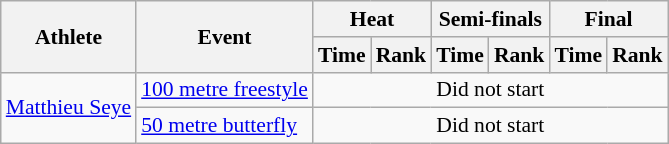<table class="wikitable" style="font-size:90%; text-align:center">
<tr>
<th rowspan="2">Athlete</th>
<th rowspan="2">Event</th>
<th colspan="2">Heat</th>
<th colspan="2">Semi-finals</th>
<th colspan="2">Final</th>
</tr>
<tr>
<th>Time</th>
<th>Rank</th>
<th>Time</th>
<th>Rank</th>
<th>Time</th>
<th>Rank</th>
</tr>
<tr>
<td align="left" rowspan="2"><a href='#'>Matthieu Seye</a></td>
<td align="left"><a href='#'>100 metre freestyle</a></td>
<td colspan="6">Did not start</td>
</tr>
<tr>
<td align="left"><a href='#'>50 metre butterfly</a></td>
<td colspan="6">Did not start</td>
</tr>
</table>
